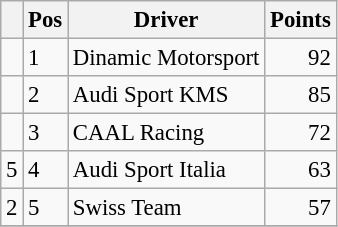<table class="wikitable" style="font-size: 95%;">
<tr>
<th></th>
<th>Pos</th>
<th>Driver</th>
<th>Points</th>
</tr>
<tr>
<td align="left"></td>
<td>1</td>
<td> Dinamic Motorsport</td>
<td align="right">92</td>
</tr>
<tr>
<td align="left"></td>
<td>2</td>
<td> Audi Sport KMS</td>
<td align="right">85</td>
</tr>
<tr>
<td align="left"></td>
<td>3</td>
<td> CAAL Racing</td>
<td align="right">72</td>
</tr>
<tr>
<td align="left"> 5</td>
<td>4</td>
<td> Audi Sport Italia</td>
<td align="right">63</td>
</tr>
<tr>
<td align="left"> 2</td>
<td>5</td>
<td> Swiss Team</td>
<td align="right">57</td>
</tr>
<tr>
</tr>
</table>
